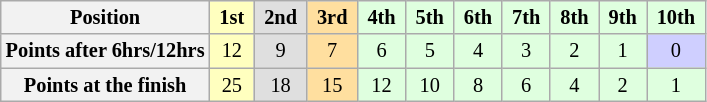<table class="wikitable" style="font-size:85%; text-align:center">
<tr>
<th>Position</th>
<td style="background:#ffffbf;"> <strong>1st</strong> </td>
<td style="background:#dfdfdf;"> <strong>2nd</strong> </td>
<td style="background:#ffdf9f;"> <strong>3rd</strong> </td>
<td style="background:#dfffdf;"> <strong>4th</strong> </td>
<td style="background:#dfffdf;"> <strong>5th</strong> </td>
<td style="background:#dfffdf;"> <strong>6th</strong> </td>
<td style="background:#dfffdf;"> <strong>7th</strong> </td>
<td style="background:#dfffdf;"> <strong>8th</strong> </td>
<td style="background:#dfffdf;"> <strong>9th</strong> </td>
<td style="background:#dfffdf;"> <strong>10th</strong> </td>
</tr>
<tr>
<th>Points after 6hrs/12hrs</th>
<td style="background:#ffffbf;">12</td>
<td style="background:#dfdfdf;">9</td>
<td style="background:#ffdf9f;">7</td>
<td style="background:#dfffdf;">6</td>
<td style="background:#dfffdf;">5</td>
<td style="background:#dfffdf;">4</td>
<td style="background:#dfffdf;">3</td>
<td style="background:#dfffdf;">2</td>
<td style="background:#dfffdf;">1</td>
<td style="background:#cfcfff;">0</td>
</tr>
<tr>
<th>Points at the finish</th>
<td style="background:#ffffbf;">25</td>
<td style="background:#dfdfdf;">18</td>
<td style="background:#ffdf9f;">15</td>
<td style="background:#dfffdf;">12</td>
<td style="background:#dfffdf;">10</td>
<td style="background:#dfffdf;">8</td>
<td style="background:#dfffdf;">6</td>
<td style="background:#dfffdf;">4</td>
<td style="background:#dfffdf;">2</td>
<td style="background:#dfffdf;">1</td>
</tr>
</table>
